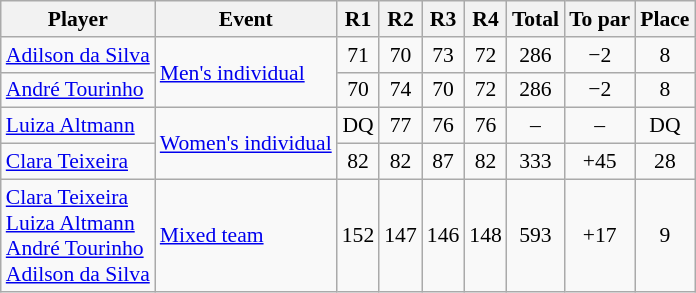<table class="wikitable" style="font-size:90%;text-align:center">
<tr>
<th>Player</th>
<th>Event</th>
<th>R1</th>
<th>R2</th>
<th>R3</th>
<th>R4</th>
<th>Total</th>
<th>To par</th>
<th>Place</th>
</tr>
<tr>
<td align=left><a href='#'>Adilson da Silva</a></td>
<td align=left rowspan=2><a href='#'>Men's individual</a></td>
<td>71</td>
<td>70</td>
<td>73</td>
<td>72</td>
<td>286</td>
<td>−2</td>
<td>8</td>
</tr>
<tr>
<td align=left><a href='#'>André Tourinho</a></td>
<td>70</td>
<td>74</td>
<td>70</td>
<td>72</td>
<td>286</td>
<td>−2</td>
<td>8</td>
</tr>
<tr>
<td align=left><a href='#'>Luiza Altmann</a></td>
<td align=left rowspan=2><a href='#'>Women's individual</a></td>
<td>DQ</td>
<td>77</td>
<td>76</td>
<td>76</td>
<td>–</td>
<td>–</td>
<td>DQ</td>
</tr>
<tr>
<td align=left><a href='#'>Clara Teixeira</a></td>
<td>82</td>
<td>82</td>
<td>87</td>
<td>82</td>
<td>333</td>
<td>+45</td>
<td>28</td>
</tr>
<tr>
<td align=left><a href='#'>Clara Teixeira</a> <br><a href='#'>Luiza Altmann</a><br><a href='#'>André Tourinho</a><br><a href='#'>Adilson da Silva</a></td>
<td align=left><a href='#'>Mixed team</a></td>
<td>152</td>
<td>147</td>
<td>146</td>
<td>148</td>
<td>593</td>
<td>+17</td>
<td>9</td>
</tr>
</table>
